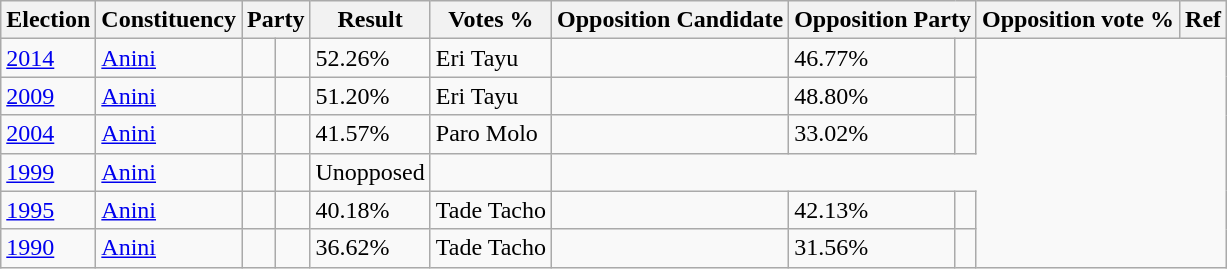<table class="wikitable sortable">
<tr>
<th>Election</th>
<th>Constituency</th>
<th colspan="2">Party</th>
<th>Result</th>
<th>Votes %</th>
<th>Opposition Candidate</th>
<th colspan="2">Opposition Party</th>
<th>Opposition vote %</th>
<th>Ref</th>
</tr>
<tr>
<td><a href='#'>2014</a></td>
<td><a href='#'>Anini</a></td>
<td></td>
<td></td>
<td>52.26%</td>
<td>Eri Tayu</td>
<td></td>
<td>46.77%</td>
<td></td>
</tr>
<tr>
<td><a href='#'>2009</a></td>
<td><a href='#'>Anini</a></td>
<td></td>
<td></td>
<td>51.20%</td>
<td>Eri Tayu</td>
<td></td>
<td>48.80%</td>
<td></td>
</tr>
<tr>
<td><a href='#'>2004</a></td>
<td><a href='#'>Anini</a></td>
<td></td>
<td></td>
<td>41.57%</td>
<td>Paro Molo</td>
<td></td>
<td>33.02%</td>
<td></td>
</tr>
<tr>
<td><a href='#'>1999</a></td>
<td><a href='#'>Anini</a></td>
<td></td>
<td></td>
<td>Unopposed</td>
<td></td>
</tr>
<tr>
<td><a href='#'>1995</a></td>
<td><a href='#'>Anini</a></td>
<td></td>
<td></td>
<td>40.18%</td>
<td>Tade Tacho</td>
<td></td>
<td>42.13%</td>
<td></td>
</tr>
<tr>
<td><a href='#'>1990</a></td>
<td><a href='#'>Anini</a></td>
<td></td>
<td></td>
<td>36.62%</td>
<td>Tade Tacho</td>
<td></td>
<td>31.56%</td>
<td></td>
</tr>
</table>
